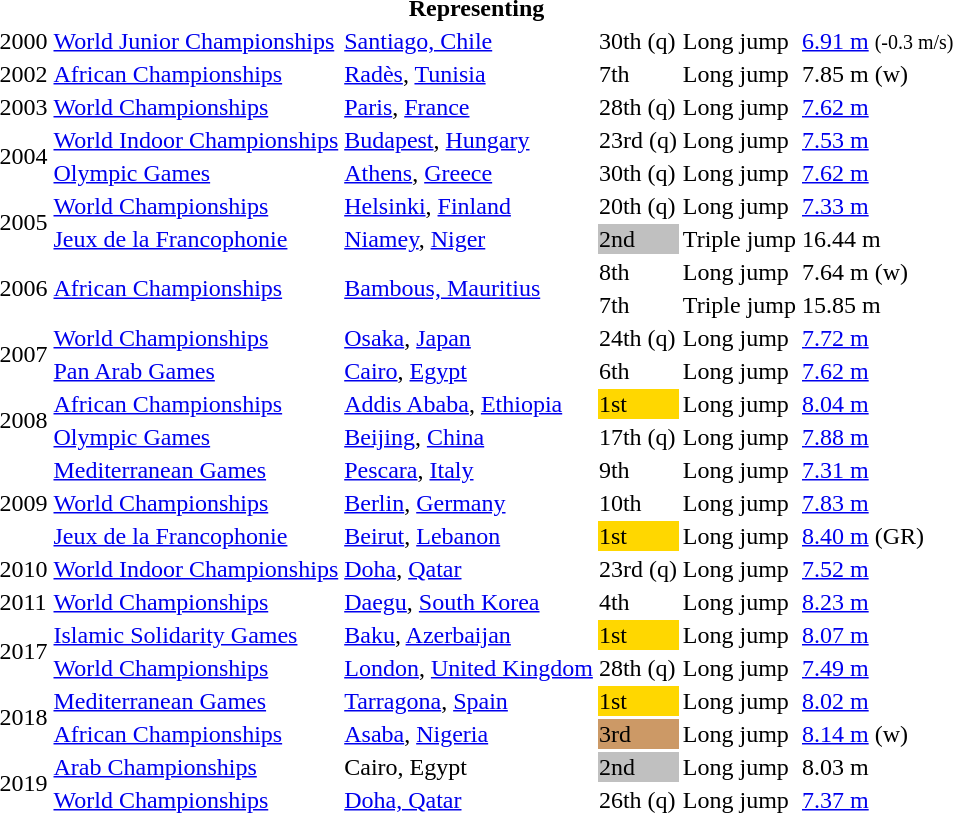<table>
<tr>
<th colspan=6>Representing </th>
</tr>
<tr>
<td>2000</td>
<td><a href='#'>World Junior Championships</a></td>
<td><a href='#'>Santiago, Chile</a></td>
<td>30th (q)</td>
<td>Long jump</td>
<td><a href='#'>6.91 m</a>  <small>(-0.3 m/s)</small></td>
</tr>
<tr>
<td>2002</td>
<td><a href='#'>African Championships</a></td>
<td><a href='#'>Radès</a>, <a href='#'>Tunisia</a></td>
<td>7th</td>
<td>Long jump</td>
<td>7.85 m (w)</td>
</tr>
<tr>
<td>2003</td>
<td><a href='#'>World Championships</a></td>
<td><a href='#'>Paris</a>, <a href='#'>France</a></td>
<td>28th (q)</td>
<td>Long jump</td>
<td><a href='#'>7.62 m</a></td>
</tr>
<tr>
<td rowspan=2>2004</td>
<td><a href='#'>World Indoor Championships</a></td>
<td><a href='#'>Budapest</a>, <a href='#'>Hungary</a></td>
<td>23rd (q)</td>
<td>Long jump</td>
<td><a href='#'>7.53 m</a></td>
</tr>
<tr>
<td><a href='#'>Olympic Games</a></td>
<td><a href='#'>Athens</a>, <a href='#'>Greece</a></td>
<td>30th (q)</td>
<td>Long jump</td>
<td><a href='#'>7.62 m</a></td>
</tr>
<tr>
<td rowspan=2>2005</td>
<td><a href='#'>World Championships</a></td>
<td><a href='#'>Helsinki</a>, <a href='#'>Finland</a></td>
<td>20th (q)</td>
<td>Long jump</td>
<td><a href='#'>7.33 m</a></td>
</tr>
<tr>
<td><a href='#'>Jeux de la Francophonie</a></td>
<td><a href='#'>Niamey</a>, <a href='#'>Niger</a></td>
<td bgcolor=silver>2nd</td>
<td>Triple jump</td>
<td>16.44 m</td>
</tr>
<tr>
<td rowspan=2>2006</td>
<td rowspan=2><a href='#'>African Championships</a></td>
<td rowspan=2><a href='#'>Bambous, Mauritius</a></td>
<td>8th</td>
<td>Long jump</td>
<td>7.64 m (w)</td>
</tr>
<tr>
<td>7th</td>
<td>Triple jump</td>
<td>15.85 m</td>
</tr>
<tr>
<td rowspan=2>2007</td>
<td><a href='#'>World Championships</a></td>
<td><a href='#'>Osaka</a>, <a href='#'>Japan</a></td>
<td>24th (q)</td>
<td>Long jump</td>
<td><a href='#'>7.72 m</a></td>
</tr>
<tr>
<td><a href='#'>Pan Arab Games</a></td>
<td><a href='#'>Cairo</a>, <a href='#'>Egypt</a></td>
<td>6th</td>
<td>Long jump</td>
<td><a href='#'>7.62 m</a></td>
</tr>
<tr>
<td rowspan=2>2008</td>
<td><a href='#'>African Championships</a></td>
<td><a href='#'>Addis Ababa</a>, <a href='#'>Ethiopia</a></td>
<td bgcolor=gold>1st</td>
<td>Long jump</td>
<td><a href='#'>8.04 m</a></td>
</tr>
<tr>
<td><a href='#'>Olympic Games</a></td>
<td><a href='#'>Beijing</a>, <a href='#'>China</a></td>
<td>17th (q)</td>
<td>Long jump</td>
<td><a href='#'>7.88 m</a></td>
</tr>
<tr>
<td rowspan=3>2009</td>
<td><a href='#'>Mediterranean Games</a></td>
<td><a href='#'>Pescara</a>, <a href='#'>Italy</a></td>
<td>9th</td>
<td>Long jump</td>
<td><a href='#'>7.31 m</a></td>
</tr>
<tr>
<td><a href='#'>World Championships</a></td>
<td><a href='#'>Berlin</a>, <a href='#'>Germany</a></td>
<td>10th</td>
<td>Long jump</td>
<td><a href='#'>7.83 m</a></td>
</tr>
<tr>
<td><a href='#'>Jeux de la Francophonie</a></td>
<td><a href='#'>Beirut</a>, <a href='#'>Lebanon</a></td>
<td bgcolor=gold>1st</td>
<td>Long jump</td>
<td><a href='#'>8.40 m</a> (GR)</td>
</tr>
<tr>
<td>2010</td>
<td><a href='#'>World Indoor Championships</a></td>
<td><a href='#'>Doha</a>, <a href='#'>Qatar</a></td>
<td>23rd (q)</td>
<td>Long jump</td>
<td><a href='#'>7.52 m</a></td>
</tr>
<tr>
<td>2011</td>
<td><a href='#'>World Championships</a></td>
<td><a href='#'>Daegu</a>, <a href='#'>South Korea</a></td>
<td>4th</td>
<td>Long jump</td>
<td><a href='#'>8.23 m</a></td>
</tr>
<tr>
<td rowspan=2>2017</td>
<td><a href='#'>Islamic Solidarity Games</a></td>
<td><a href='#'>Baku</a>, <a href='#'>Azerbaijan</a></td>
<td bgcolor=gold>1st</td>
<td>Long jump</td>
<td><a href='#'>8.07 m</a></td>
</tr>
<tr>
<td><a href='#'>World Championships</a></td>
<td><a href='#'>London</a>, <a href='#'>United Kingdom</a></td>
<td>28th (q)</td>
<td>Long jump</td>
<td><a href='#'>7.49 m</a></td>
</tr>
<tr>
<td rowspan=2>2018</td>
<td><a href='#'>Mediterranean Games</a></td>
<td><a href='#'>Tarragona</a>, <a href='#'>Spain</a></td>
<td bgcolor=gold>1st</td>
<td>Long jump</td>
<td><a href='#'>8.02 m</a></td>
</tr>
<tr>
<td><a href='#'>African Championships</a></td>
<td><a href='#'>Asaba</a>, <a href='#'>Nigeria</a></td>
<td bgcolor=cc9966>3rd</td>
<td>Long jump</td>
<td><a href='#'>8.14 m</a> (w)</td>
</tr>
<tr>
<td rowspan=2>2019</td>
<td><a href='#'>Arab Championships</a></td>
<td>Cairo, Egypt</td>
<td bgcolor=silver>2nd</td>
<td>Long jump</td>
<td>8.03 m</td>
</tr>
<tr>
<td><a href='#'>World Championships</a></td>
<td><a href='#'>Doha, Qatar</a></td>
<td>26th (q)</td>
<td>Long jump</td>
<td><a href='#'>7.37 m</a></td>
</tr>
</table>
